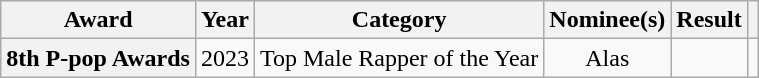<table class="wikitable sortable plainrowheaders" style="text-align:center;">
<tr>
<th scope="col">Award</th>
<th scope="col">Year</th>
<th scope="col">Category</th>
<th scope="col">Nominee(s)</th>
<th scope="col">Result</th>
<th scope="col"></th>
</tr>
<tr>
<th scope="row">8th P-pop Awards</th>
<td>2023</td>
<td>Top Male Rapper of the Year</td>
<td>Alas</td>
<td></td>
<td></td>
</tr>
</table>
